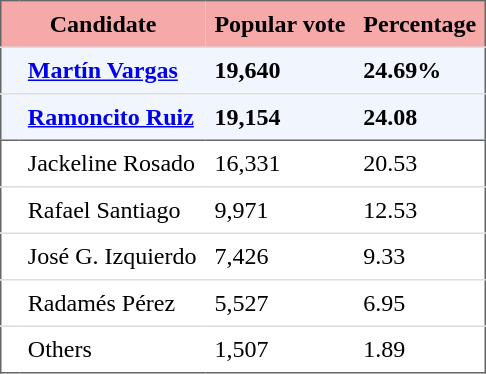<table style="border: 1px solid #666666; border-collapse: collapse" align="center" cellpadding="6">
<tr style="background-color: #F5A9A9">
<th colspan="2">Candidate</th>
<th>Popular vote</th>
<th>Percentage</th>
</tr>
<tr style="background-color: #F0F5FE">
<td style="border-top: 1px solid #DDDDDD"></td>
<td style="border-top: 1px solid #DDDDDD"><strong><a href='#'>Martín Vargas</a></strong></td>
<td style="border-top: 1px solid #DDDDDD"><strong>19,640</strong></td>
<td style="border-top: 1px solid #DDDDDD"><strong>24.69%</strong></td>
</tr>
<tr style="background-color: #F0F5FE">
<td style="border-top: 1px solid #DDDDDD"></td>
<td style="border-top: 1px solid #DDDDDD"><strong><a href='#'>Ramoncito Ruiz</a></strong></td>
<td style="border-top: 1px solid #DDDDDD"><strong>19,154</strong></td>
<td style="border-top: 1px solid #DDDDDD"><strong>24.08</strong></td>
</tr>
<tr>
<td style="border-top: 1px solid #666666"></td>
<td style="border-top: 1px solid #666666">Jackeline Rosado</td>
<td style="border-top: 1px solid #666666">16,331</td>
<td style="border-top: 1px solid #666666">20.53</td>
</tr>
<tr>
<td style="border-top: 1px solid #DDDDDD"></td>
<td style="border-top: 1px solid #DDDDDD">Rafael Santiago</td>
<td style="border-top: 1px solid #DDDDDD">9,971</td>
<td style="border-top: 1px solid #DDDDDD">12.53</td>
</tr>
<tr>
<td style="border-top: 1px solid #DDDDDD"></td>
<td style="border-top: 1px solid #DDDDDD">José G. Izquierdo</td>
<td style="border-top: 1px solid #DDDDDD">7,426</td>
<td style="border-top: 1px solid #DDDDDD">9.33</td>
</tr>
<tr>
<td style="border-top: 1px solid #DDDDDD"></td>
<td style="border-top: 1px solid #DDDDDD">Radamés Pérez</td>
<td style="border-top: 1px solid #DDDDDD">5,527</td>
<td style="border-top: 1px solid #DDDDDD">6.95</td>
</tr>
<tr>
<td style="border-top: 1px solid #DDDDDD"></td>
<td style="border-top: 1px solid #DDDDDD">Others</td>
<td style="border-top: 1px solid #DDDDDD">1,507</td>
<td style="border-top: 1px solid #DDDDDD">1.89</td>
</tr>
</table>
